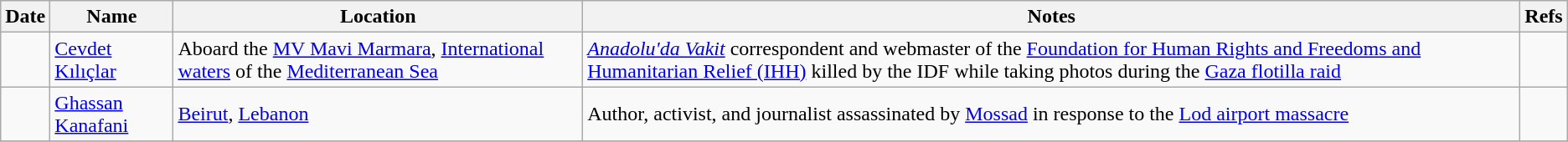<table class="wikitable sortable">
<tr>
<th>Date</th>
<th>Name</th>
<th>Location</th>
<th>Notes</th>
<th>Refs</th>
</tr>
<tr>
<td></td>
<td><a href='#'>Cevdet Kılıçlar</a> </td>
<td>Aboard the <a href='#'>MV Mavi Marmara</a>, <a href='#'>International waters</a> of the <a href='#'>Mediterranean Sea</a></td>
<td><em><a href='#'>Anadolu'da Vakit</a></em> correspondent and webmaster of the <a href='#'>Foundation for Human Rights and Freedoms and Humanitarian Relief (IHH)</a> killed by the IDF while taking photos during the <a href='#'>Gaza flotilla raid</a></td>
<td></td>
</tr>
<tr>
<td></td>
<td><a href='#'>Ghassan Kanafani</a> </td>
<td><a href='#'>Beirut</a>, <a href='#'>Lebanon</a></td>
<td>Author, activist, and journalist assassinated by <a href='#'>Mossad</a> in response to the <a href='#'>Lod airport massacre</a></td>
<td></td>
</tr>
<tr>
</tr>
</table>
